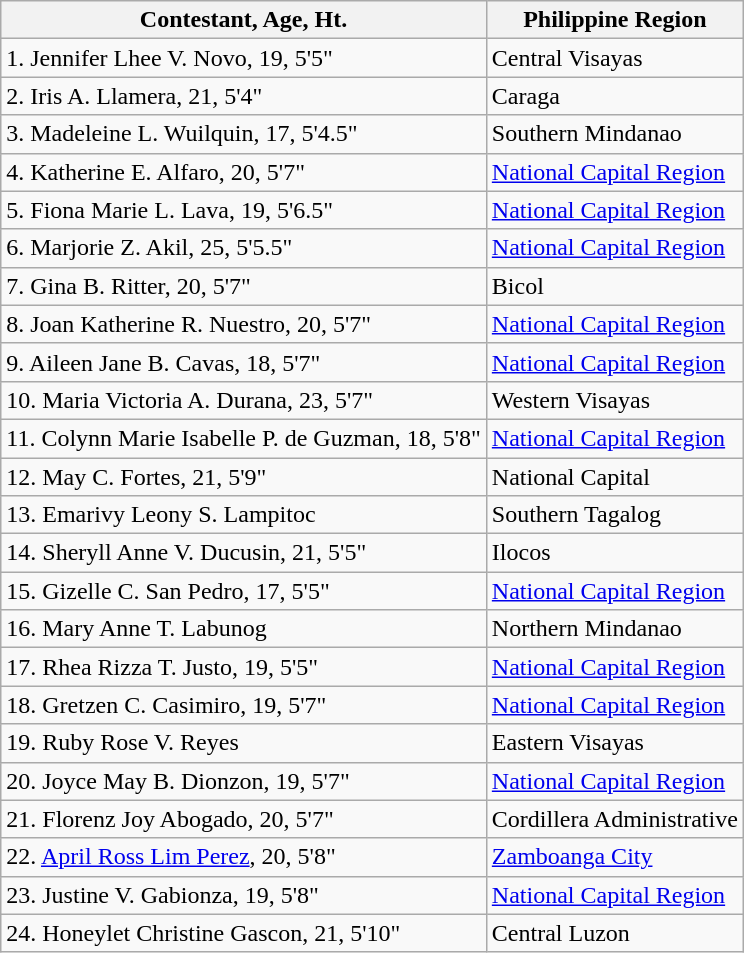<table class="wikitable">
<tr>
<th>Contestant, Age, Ht.</th>
<th>Philippine Region</th>
</tr>
<tr>
<td>1. Jennifer Lhee V. Novo, 19, 5'5"</td>
<td>Central Visayas</td>
</tr>
<tr>
<td>2. Iris A. Llamera, 21, 5'4"</td>
<td>Caraga</td>
</tr>
<tr>
<td>3. Madeleine L. Wuilquin, 17, 5'4.5"</td>
<td>Southern Mindanao</td>
</tr>
<tr>
<td>4. Katherine E. Alfaro, 20, 5'7"</td>
<td><a href='#'>National Capital Region</a></td>
</tr>
<tr>
<td>5. Fiona Marie L. Lava, 19, 5'6.5"</td>
<td><a href='#'>National Capital Region</a></td>
</tr>
<tr>
<td>6. Marjorie Z. Akil, 25, 5'5.5"</td>
<td><a href='#'>National Capital Region</a></td>
</tr>
<tr>
<td>7. Gina B. Ritter, 20, 5'7"</td>
<td>Bicol</td>
</tr>
<tr>
<td>8. Joan Katherine R. Nuestro, 20, 5'7"</td>
<td><a href='#'>National Capital Region</a></td>
</tr>
<tr>
<td>9. Aileen Jane B. Cavas, 18, 5'7"</td>
<td><a href='#'>National Capital Region</a></td>
</tr>
<tr>
<td>10. Maria Victoria A. Durana, 23, 5'7"</td>
<td>Western Visayas</td>
</tr>
<tr>
<td>11. Colynn Marie Isabelle P. de Guzman, 18, 5'8"</td>
<td><a href='#'>National Capital Region</a></td>
</tr>
<tr>
<td>12. May C. Fortes, 21, 5'9"</td>
<td>National Capital</td>
</tr>
<tr>
<td>13. Emarivy Leony S. Lampitoc</td>
<td>Southern Tagalog</td>
</tr>
<tr>
<td>14. Sheryll Anne V. Ducusin, 21, 5'5"</td>
<td>Ilocos</td>
</tr>
<tr>
<td>15. Gizelle C. San Pedro, 17, 5'5"</td>
<td><a href='#'>National Capital Region</a></td>
</tr>
<tr>
<td>16. Mary Anne T. Labunog</td>
<td>Northern Mindanao</td>
</tr>
<tr>
<td>17. Rhea Rizza T. Justo, 19, 5'5"</td>
<td><a href='#'>National Capital Region</a></td>
</tr>
<tr>
<td>18. Gretzen C. Casimiro, 19, 5'7"</td>
<td><a href='#'>National Capital Region</a></td>
</tr>
<tr>
<td>19. Ruby Rose V. Reyes</td>
<td>Eastern Visayas</td>
</tr>
<tr>
<td>20. Joyce May B. Dionzon, 19, 5'7"</td>
<td><a href='#'>National Capital Region</a></td>
</tr>
<tr>
<td>21. Florenz Joy Abogado, 20, 5'7"</td>
<td>Cordillera Administrative</td>
</tr>
<tr>
<td>22. <a href='#'>April Ross Lim Perez</a>, 20, 5'8"</td>
<td><a href='#'>Zamboanga City</a></td>
</tr>
<tr>
<td>23. Justine V. Gabionza, 19, 5'8"</td>
<td><a href='#'>National Capital Region</a></td>
</tr>
<tr>
<td>24. Honeylet Christine Gascon, 21, 5'10"</td>
<td>Central Luzon</td>
</tr>
</table>
